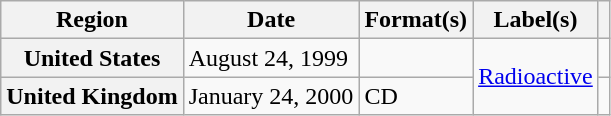<table class="wikitable plainrowheaders">
<tr>
<th scope="col">Region</th>
<th scope="col">Date</th>
<th scope="col">Format(s)</th>
<th scope="col">Label(s)</th>
<th scope="col"></th>
</tr>
<tr>
<th scope="row">United States</th>
<td>August 24, 1999</td>
<td></td>
<td rowspan="2"><a href='#'>Radioactive</a></td>
<td></td>
</tr>
<tr>
<th scope="row">United Kingdom</th>
<td>January 24, 2000</td>
<td>CD</td>
<td></td>
</tr>
</table>
